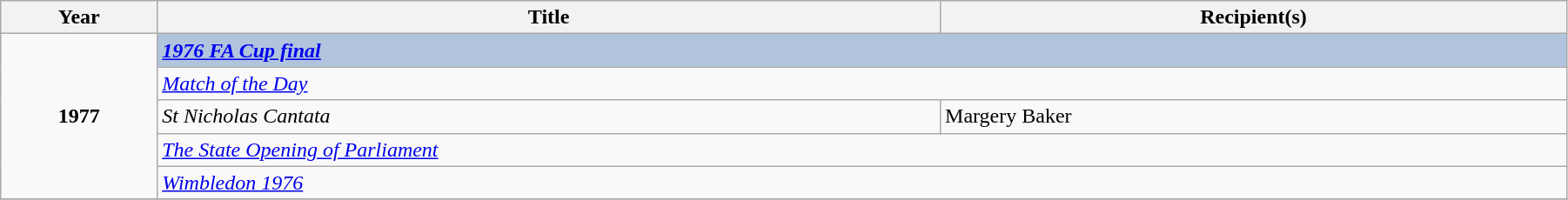<table class="wikitable" width="95%">
<tr>
<th width=5%>Year</th>
<th width=25%><strong>Title</strong></th>
<th width=20%><strong>Recipient(s)</strong></th>
</tr>
<tr>
<td rowspan="5" style="text-align:center;"><strong>1977</strong></td>
<td colspan="2" style="background:#B0C4DE;"><strong><em><a href='#'>1976 FA Cup final</a></em></strong></td>
</tr>
<tr>
<td colspan="2"><em><a href='#'>Match of the Day</a></em></td>
</tr>
<tr>
<td><em>St Nicholas Cantata</em></td>
<td>Margery Baker</td>
</tr>
<tr>
<td colspan="2"><em><a href='#'>The State Opening of Parliament</a></em></td>
</tr>
<tr>
<td colspan="2"><em><a href='#'>Wimbledon 1976</a></em></td>
</tr>
<tr>
</tr>
</table>
